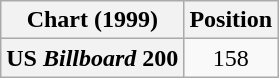<table class="wikitable plainrowheaders" style="text-align:center">
<tr>
<th scope="col">Chart (1999)</th>
<th scope="col">Position</th>
</tr>
<tr>
<th scope="row">US <em>Billboard</em> 200</th>
<td>158</td>
</tr>
</table>
